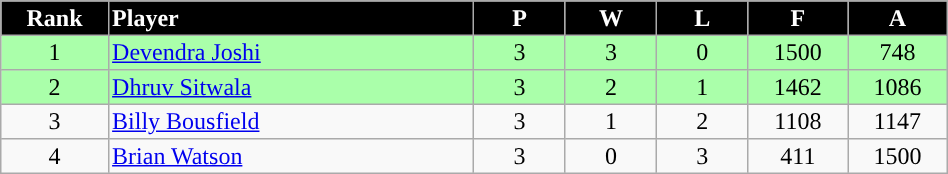<table border="2" cellpadding="2" cellspacing="0" style="margin: 0; background: #f9f9f9; border: 1px #aaa solid; border-collapse: collapse; font-size: 100%;" width=50%>
<tr>
<th bgcolor="000000" style="color:white; text-align:center" width=5%>Rank</th>
<th bgcolor="000000" style="color:white; text-align:left" width=20%>Player</th>
<th bgcolor="000000" style="color:white; text-align:center" width=5%>P</th>
<th bgcolor="000000" style="color:white; text-align:center" width=5%>W</th>
<th bgcolor="000000" style="color:white; text-align:center" width=5%>L</th>
<th bgcolor="000000" style="color:white; text-align:center" width=5%>F</th>
<th bgcolor="000000" style="color:white; text-align:center" width=5%>A</th>
</tr>
<tr>
<td style="text-align:center; background:#aaffaa">1</td>
<td style="text-align:left; background:#aaffaa"> <a href='#'>Devendra Joshi</a></td>
<td style="text-align:center; background:#aaffaa">3</td>
<td style="text-align:center; background:#aaffaa">3</td>
<td style="text-align:center; background:#aaffaa">0</td>
<td style="text-align:center; background:#aaffaa">1500</td>
<td style="text-align:center; background:#aaffaa">748</td>
</tr>
<tr>
<td style="text-align:center; background:#aaffaa">2</td>
<td style="text-align:left; background:#aaffaa"> <a href='#'>Dhruv Sitwala</a></td>
<td style="text-align:center; background:#aaffaa">3</td>
<td style="text-align:center; background:#aaffaa">2</td>
<td style="text-align:center; background:#aaffaa">1</td>
<td style="text-align:center; background:#aaffaa">1462</td>
<td style="text-align:center; background:#aaffaa">1086</td>
</tr>
<tr>
<td style="text-align:center">3</td>
<td style="text-align:left;"> <a href='#'>Billy Bousfield</a></td>
<td style="text-align:center;">3</td>
<td style="text-align:center;">1</td>
<td style="text-align:center;">2</td>
<td style="text-align:center;">1108</td>
<td style="text-align:center;">1147</td>
</tr>
<tr>
<td style="text-align:center">4</td>
<td style="text-align:left;"> <a href='#'>Brian Watson</a></td>
<td style="text-align:center;">3</td>
<td style="text-align:center;">0</td>
<td style="text-align:center;">3</td>
<td style="text-align:center;">411</td>
<td style="text-align:center;">1500</td>
</tr>
</table>
